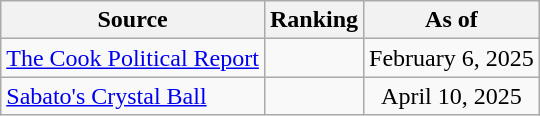<table class="wikitable" style="text-align:center">
<tr>
<th>Source</th>
<th>Ranking</th>
<th>As of</th>
</tr>
<tr>
<td align=left><a href='#'>The Cook Political Report</a></td>
<td></td>
<td>February 6, 2025</td>
</tr>
<tr>
<td align=left><a href='#'>Sabato's Crystal Ball</a></td>
<td></td>
<td>April 10, 2025</td>
</tr>
</table>
